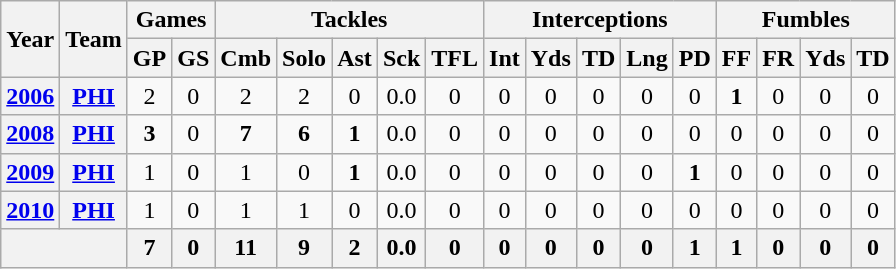<table class="wikitable" style="text-align:center">
<tr>
<th rowspan="2">Year</th>
<th rowspan="2">Team</th>
<th colspan="2">Games</th>
<th colspan="5">Tackles</th>
<th colspan="5">Interceptions</th>
<th colspan="4">Fumbles</th>
</tr>
<tr>
<th>GP</th>
<th>GS</th>
<th>Cmb</th>
<th>Solo</th>
<th>Ast</th>
<th>Sck</th>
<th>TFL</th>
<th>Int</th>
<th>Yds</th>
<th>TD</th>
<th>Lng</th>
<th>PD</th>
<th>FF</th>
<th>FR</th>
<th>Yds</th>
<th>TD</th>
</tr>
<tr>
<th><a href='#'>2006</a></th>
<th><a href='#'>PHI</a></th>
<td>2</td>
<td>0</td>
<td>2</td>
<td>2</td>
<td>0</td>
<td>0.0</td>
<td>0</td>
<td>0</td>
<td>0</td>
<td>0</td>
<td>0</td>
<td>0</td>
<td><strong>1</strong></td>
<td>0</td>
<td>0</td>
<td>0</td>
</tr>
<tr>
<th><a href='#'>2008</a></th>
<th><a href='#'>PHI</a></th>
<td><strong>3</strong></td>
<td>0</td>
<td><strong>7</strong></td>
<td><strong>6</strong></td>
<td><strong>1</strong></td>
<td>0.0</td>
<td>0</td>
<td>0</td>
<td>0</td>
<td>0</td>
<td>0</td>
<td>0</td>
<td>0</td>
<td>0</td>
<td>0</td>
<td>0</td>
</tr>
<tr>
<th><a href='#'>2009</a></th>
<th><a href='#'>PHI</a></th>
<td>1</td>
<td>0</td>
<td>1</td>
<td>0</td>
<td><strong>1</strong></td>
<td>0.0</td>
<td>0</td>
<td>0</td>
<td>0</td>
<td>0</td>
<td>0</td>
<td><strong>1</strong></td>
<td>0</td>
<td>0</td>
<td>0</td>
<td>0</td>
</tr>
<tr>
<th><a href='#'>2010</a></th>
<th><a href='#'>PHI</a></th>
<td>1</td>
<td>0</td>
<td>1</td>
<td>1</td>
<td>0</td>
<td>0.0</td>
<td>0</td>
<td>0</td>
<td>0</td>
<td>0</td>
<td>0</td>
<td>0</td>
<td>0</td>
<td>0</td>
<td>0</td>
<td>0</td>
</tr>
<tr>
<th colspan="2"></th>
<th>7</th>
<th>0</th>
<th>11</th>
<th>9</th>
<th>2</th>
<th>0.0</th>
<th>0</th>
<th>0</th>
<th>0</th>
<th>0</th>
<th>0</th>
<th>1</th>
<th>1</th>
<th>0</th>
<th>0</th>
<th>0</th>
</tr>
</table>
